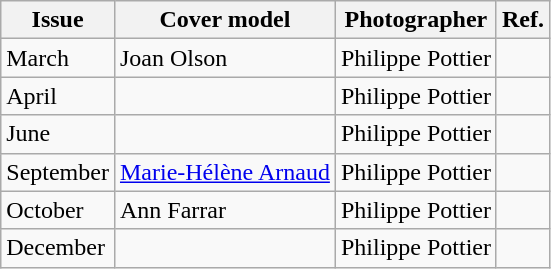<table class="wikitable">
<tr>
<th>Issue</th>
<th>Cover model</th>
<th>Photographer</th>
<th>Ref.</th>
</tr>
<tr>
<td>March</td>
<td>Joan Olson</td>
<td>Philippe Pottier</td>
<td></td>
</tr>
<tr>
<td>April</td>
<td></td>
<td>Philippe Pottier</td>
<td></td>
</tr>
<tr>
<td>June</td>
<td></td>
<td>Philippe Pottier</td>
<td></td>
</tr>
<tr>
<td>September</td>
<td><a href='#'>Marie-Hélène Arnaud</a></td>
<td>Philippe Pottier</td>
<td></td>
</tr>
<tr>
<td>October</td>
<td>Ann Farrar</td>
<td>Philippe Pottier</td>
<td></td>
</tr>
<tr>
<td>December</td>
<td></td>
<td>Philippe Pottier</td>
<td></td>
</tr>
</table>
